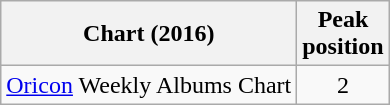<table class="wikitable sortable" border="1">
<tr>
<th>Chart (2016)</th>
<th>Peak<br>position</th>
</tr>
<tr>
<td><a href='#'>Oricon</a> Weekly Albums Chart</td>
<td style="text-align:center;">2</td>
</tr>
</table>
